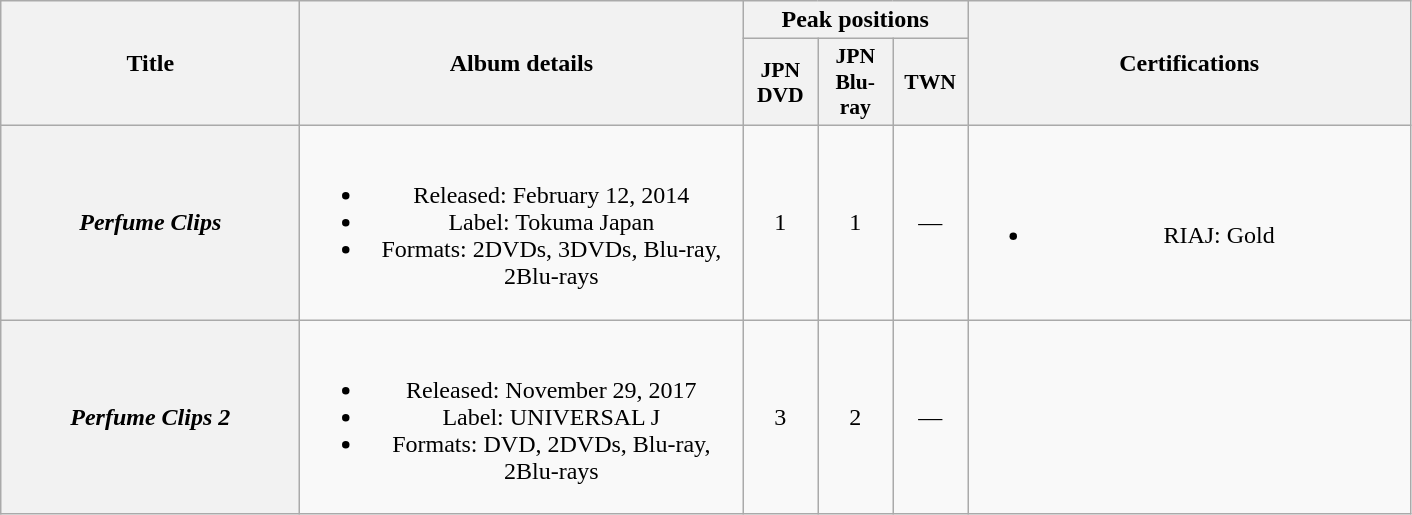<table class="wikitable plainrowheaders" style="text-align:center;">
<tr>
<th style="width:12em;" rowspan="2">Title</th>
<th style="width:18em;" rowspan="2">Album details</th>
<th colspan="3">Peak positions</th>
<th style="width:18em;" rowspan="2">Certifications</th>
</tr>
<tr>
<th scope="col" style="width:3em;font-size:90%;">JPN DVD<br></th>
<th scope="col" style="width:3em;font-size:90%;">JPN Blu-ray<br></th>
<th scope="col" style="width:3em;font-size:90%;">TWN<br></th>
</tr>
<tr>
<th scope="row"><em>Perfume Clips</em></th>
<td><br><ul><li>Released: February 12, 2014 </li><li>Label: Tokuma Japan</li><li>Formats: 2DVDs, 3DVDs, Blu-ray, 2Blu-rays</li></ul></td>
<td>1</td>
<td>1</td>
<td>—</td>
<td><br><ul><li>RIAJ: Gold</li></ul></td>
</tr>
<tr>
<th scope="row"><em>Perfume Clips 2</em></th>
<td><br><ul><li>Released: November 29, 2017 </li><li>Label: UNIVERSAL J</li><li>Formats: DVD, 2DVDs, Blu-ray, 2Blu-rays</li></ul></td>
<td>3</td>
<td>2</td>
<td>—</td>
<td></td>
</tr>
</table>
